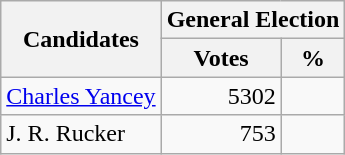<table class=wikitable>
<tr>
<th colspan=1 rowspan=2><strong>Candidates</strong></th>
<th colspan=2><strong>General Election</strong></th>
</tr>
<tr>
<th>Votes</th>
<th>%</th>
</tr>
<tr>
<td><a href='#'>Charles Yancey</a></td>
<td align="right">5302</td>
<td align="right"></td>
</tr>
<tr>
<td>J. R. Rucker</td>
<td align="right">753</td>
<td align="right"></td>
</tr>
</table>
